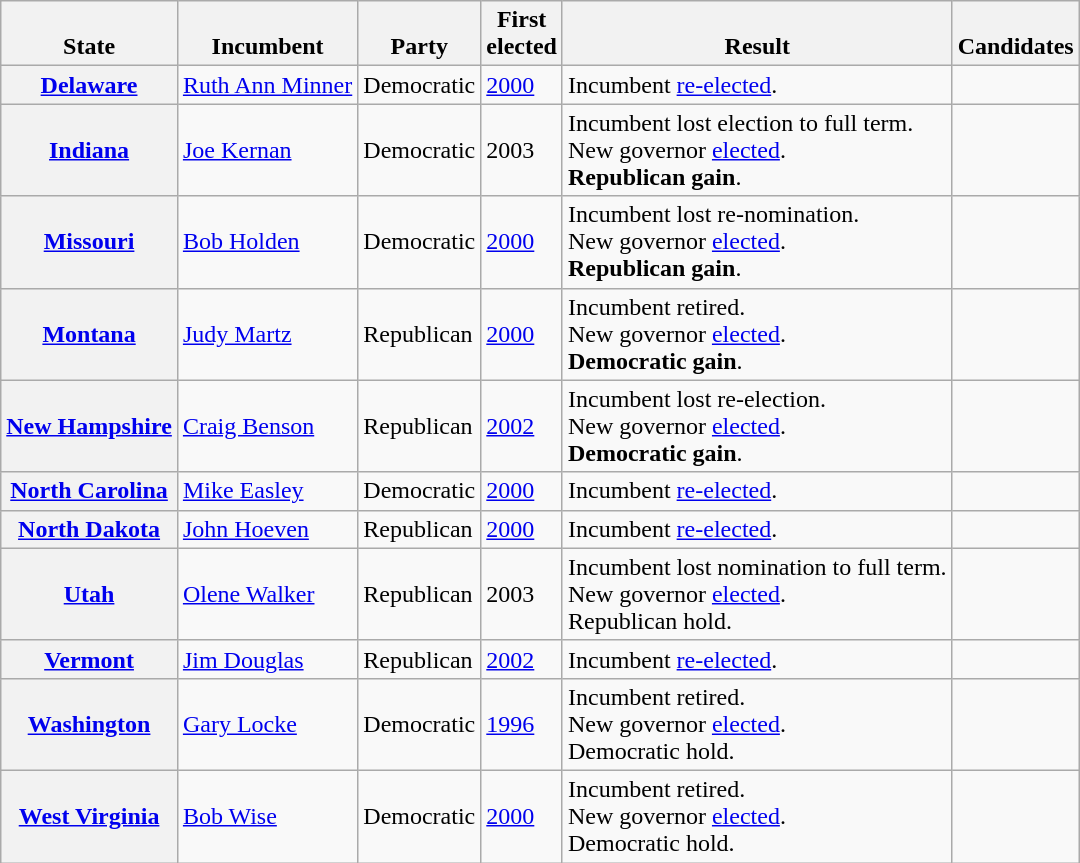<table class="wikitable sortable">
<tr valign=bottom>
<th>State</th>
<th>Incumbent</th>
<th>Party</th>
<th>First<br>elected</th>
<th>Result</th>
<th>Candidates</th>
</tr>
<tr>
<th><a href='#'>Delaware</a></th>
<td><a href='#'>Ruth Ann Minner</a></td>
<td>Democratic</td>
<td><a href='#'>2000</a></td>
<td>Incumbent <a href='#'>re-elected</a>.</td>
<td nowrap></td>
</tr>
<tr>
<th><a href='#'>Indiana</a></th>
<td><a href='#'>Joe Kernan</a></td>
<td>Democratic</td>
<td>2003</td>
<td>Incumbent lost election to full term.<br>New governor <a href='#'>elected</a>.<br><strong>Republican gain</strong>.</td>
<td nowrap></td>
</tr>
<tr>
<th><a href='#'>Missouri</a></th>
<td><a href='#'>Bob Holden</a></td>
<td>Democratic</td>
<td><a href='#'>2000</a></td>
<td>Incumbent lost re-nomination.<br>New governor <a href='#'>elected</a>.<br><strong>Republican gain</strong>.</td>
<td nowrap></td>
</tr>
<tr>
<th><a href='#'>Montana</a></th>
<td><a href='#'>Judy Martz</a></td>
<td>Republican</td>
<td><a href='#'>2000</a></td>
<td>Incumbent retired.<br>New governor <a href='#'>elected</a>.<br><strong>Democratic gain</strong>.</td>
<td nowrap></td>
</tr>
<tr>
<th><a href='#'>New Hampshire</a></th>
<td><a href='#'>Craig Benson</a></td>
<td>Republican</td>
<td><a href='#'>2002</a></td>
<td>Incumbent lost re-election.<br>New governor <a href='#'>elected</a>.<br><strong>Democratic gain</strong>.</td>
<td nowrap></td>
</tr>
<tr>
<th><a href='#'>North Carolina</a></th>
<td><a href='#'>Mike Easley</a></td>
<td>Democratic</td>
<td><a href='#'>2000</a></td>
<td>Incumbent <a href='#'>re-elected</a>.</td>
<td nowrap></td>
</tr>
<tr>
<th><a href='#'>North Dakota</a></th>
<td><a href='#'>John Hoeven</a></td>
<td>Republican</td>
<td><a href='#'>2000</a></td>
<td>Incumbent <a href='#'>re-elected</a>.</td>
<td nowrap></td>
</tr>
<tr>
<th><a href='#'>Utah</a></th>
<td><a href='#'>Olene Walker</a></td>
<td>Republican</td>
<td>2003</td>
<td>Incumbent lost nomination to full term.<br>New governor <a href='#'>elected</a>.<br>Republican hold.</td>
<td nowrap></td>
</tr>
<tr>
<th><a href='#'>Vermont</a></th>
<td><a href='#'>Jim Douglas</a></td>
<td>Republican</td>
<td><a href='#'>2002</a></td>
<td>Incumbent <a href='#'>re-elected</a>.</td>
<td nowrap></td>
</tr>
<tr>
<th><a href='#'>Washington</a></th>
<td><a href='#'>Gary Locke</a></td>
<td>Democratic</td>
<td><a href='#'>1996</a></td>
<td>Incumbent retired.<br>New governor <a href='#'>elected</a>.<br>Democratic hold.</td>
<td nowrap></td>
</tr>
<tr>
<th><a href='#'>West Virginia</a></th>
<td><a href='#'>Bob Wise</a></td>
<td>Democratic</td>
<td><a href='#'>2000</a></td>
<td>Incumbent retired.<br>New governor <a href='#'>elected</a>.<br>Democratic hold.</td>
<td nowrap></td>
</tr>
</table>
